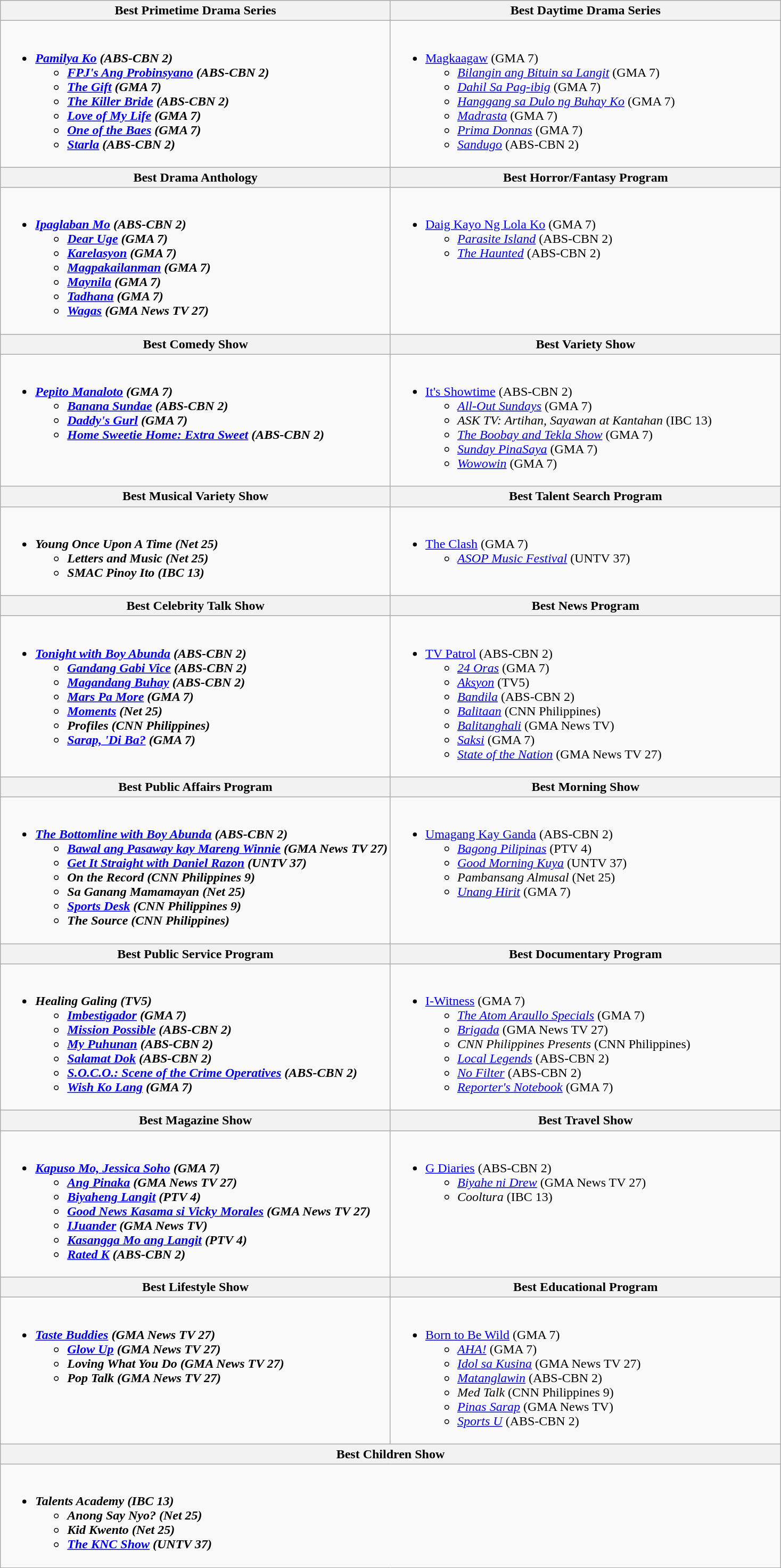<table class=wikitable>
<tr>
<th style="width:50%">Best Primetime Drama Series</th>
<th style="width:50%">Best Daytime Drama Series</th>
</tr>
<tr>
<td valign="top"><br><ul><li><strong><em><a href='#'>Pamilya Ko</a><em> (ABS-CBN 2)<strong><ul><li></em><a href='#'>FPJ's Ang Probinsyano</a><em> (ABS-CBN 2)</li><li></em><a href='#'>The Gift</a><em> (GMA 7)</li><li></em><a href='#'>The Killer Bride</a><em> (ABS-CBN 2)</li><li></em><a href='#'>Love of My Life</a><em> (GMA 7)</li><li></em><a href='#'>One of the Baes</a><em> (GMA 7)</li><li></em><a href='#'>Starla</a><em> (ABS-CBN 2)</li></ul></li></ul></td>
<td valign="top"><br><ul><li></em></strong><a href='#'>Magkaagaw</a></em> (GMA 7)</strong><ul><li><em><a href='#'>Bilangin ang Bituin sa Langit</a></em> (GMA 7)</li><li><em><a href='#'>Dahil Sa Pag-ibig</a></em> (GMA 7)</li><li><em><a href='#'>Hanggang sa Dulo ng Buhay Ko</a></em> (GMA 7)</li><li><em><a href='#'>Madrasta</a></em> (GMA 7)</li><li><em><a href='#'>Prima Donnas</a></em> (GMA 7)</li><li><em><a href='#'>Sandugo</a></em> (ABS-CBN 2)</li></ul></li></ul></td>
</tr>
<tr>
<th style="width:50%">Best Drama Anthology</th>
<th style="width:50%">Best Horror/Fantasy Program</th>
</tr>
<tr>
<td valign="top"><br><ul><li><strong><em><a href='#'>Ipaglaban Mo</a><em> (ABS-CBN 2)<strong><ul><li></em><a href='#'>Dear Uge</a><em> (GMA 7)</li><li></em><a href='#'>Karelasyon</a><em> (GMA 7)</li><li></em><a href='#'>Magpakailanman</a><em> (GMA 7)</li><li></em><a href='#'>Maynila</a><em> (GMA 7)</li><li></em><a href='#'>Tadhana</a><em> (GMA 7)</li><li></em><a href='#'>Wagas</a><em> (GMA News TV 27)</li></ul></li></ul></td>
<td valign="top"><br><ul><li></em></strong><a href='#'>Daig Kayo Ng Lola Ko</a></em> (GMA 7)</strong><ul><li><em><a href='#'>Parasite Island</a></em> (ABS-CBN 2)</li><li><em><a href='#'>The Haunted</a></em> (ABS-CBN 2)</li></ul></li></ul></td>
</tr>
<tr>
<th style="width:50%">Best Comedy Show</th>
<th style="width:50%">Best Variety Show</th>
</tr>
<tr>
<td valign="top"><br><ul><li><strong><em><a href='#'>Pepito Manaloto</a><em> (GMA 7)<strong><ul><li></em><a href='#'>Banana Sundae</a><em> (ABS-CBN 2)</li><li></em><a href='#'>Daddy's Gurl</a><em> (GMA 7)</li><li></em><a href='#'>Home Sweetie Home: Extra Sweet</a><em> (ABS-CBN 2)</li></ul></li></ul></td>
<td valign="top"><br><ul><li></em></strong><a href='#'>It's Showtime</a></em> (ABS-CBN 2)</strong><ul><li><em><a href='#'>All-Out Sundays</a></em> (GMA 7)</li><li><em>ASK TV: Artihan, Sayawan at Kantahan</em> (IBC 13)</li><li><em><a href='#'>The Boobay and Tekla Show</a></em> (GMA 7)</li><li><em><a href='#'>Sunday PinaSaya</a></em> (GMA 7)</li><li><em><a href='#'>Wowowin</a></em> (GMA 7)</li></ul></li></ul></td>
</tr>
<tr>
<th style="width:50%">Best Musical Variety Show</th>
<th style="width:50%">Best Talent Search Program</th>
</tr>
<tr>
<td valign="top"><br><ul><li><strong><em>Young Once Upon A Time<em> (Net 25)<strong><ul><li></em>Letters and Music<em> (Net 25)</li><li></em>SMAC Pinoy Ito<em> (IBC 13)</li></ul></li></ul></td>
<td valign="top"><br><ul><li></em></strong><a href='#'>The Clash</a></em> (GMA 7)</strong><ul><li><em><a href='#'>ASOP Music Festival</a></em> (UNTV 37)</li></ul></li></ul></td>
</tr>
<tr>
<th style="width:50%">Best Celebrity Talk Show</th>
<th style="width:50%">Best News Program</th>
</tr>
<tr>
<td valign="top"><br><ul><li><strong><em><a href='#'>Tonight with Boy Abunda</a><em> (ABS-CBN 2)<strong><ul><li></em><a href='#'>Gandang Gabi Vice</a><em> (ABS-CBN 2)</li><li></em><a href='#'>Magandang Buhay</a><em> (ABS-CBN 2)</li><li></em><a href='#'>Mars Pa More</a><em> (GMA 7)</li><li></em><a href='#'>Moments</a><em> (Net 25)</li><li></em>Profiles<em> (CNN Philippines)</li><li></em><a href='#'>Sarap, 'Di Ba?</a><em> (GMA 7)</li></ul></li></ul></td>
<td valign="top"><br><ul><li></em></strong><a href='#'>TV Patrol</a></em> (ABS-CBN 2)</strong><ul><li><em><a href='#'>24 Oras</a></em> (GMA 7)</li><li><em><a href='#'>Aksyon</a></em> (TV5)</li><li><em><a href='#'>Bandila</a></em> (ABS-CBN 2)</li><li><em><a href='#'>Balitaan</a></em> (CNN Philippines)</li><li><em><a href='#'>Balitanghali</a></em> (GMA News TV)</li><li><em><a href='#'>Saksi</a></em> (GMA 7)</li><li><em><a href='#'>State of the Nation</a></em> (GMA News TV 27)</li></ul></li></ul></td>
</tr>
<tr>
<th style="width:50%">Best Public Affairs Program</th>
<th style="width:50%">Best Morning Show</th>
</tr>
<tr>
<td valign="top"><br><ul><li><strong><em><a href='#'>The Bottomline with Boy Abunda</a><em> (ABS-CBN 2)<strong><ul><li></em><a href='#'>Bawal ang Pasaway kay Mareng Winnie</a><em> (GMA News TV 27)</li><li></em><a href='#'>Get It Straight with Daniel Razon</a><em> (UNTV 37)</li><li></em>On the Record<em> (CNN Philippines 9)</li><li></em>Sa Ganang Mamamayan<em> (Net 25)</li><li></em><a href='#'>Sports Desk</a><em> (CNN Philippines 9)</li><li></em>The Source<em> (CNN Philippines)</li></ul></li></ul></td>
<td valign="top"><br><ul><li></em></strong><a href='#'>Umagang Kay Ganda</a></em> (ABS-CBN 2)</strong><ul><li><em><a href='#'>Bagong Pilipinas</a></em> (PTV 4)</li><li><em><a href='#'>Good Morning Kuya</a></em> (UNTV 37)</li><li><em>Pambansang Almusal</em> (Net 25)</li><li><em><a href='#'>Unang Hirit</a></em> (GMA 7)</li></ul></li></ul></td>
</tr>
<tr>
<th style="width:50%">Best Public Service Program</th>
<th style="width:50%">Best Documentary Program</th>
</tr>
<tr>
<td valign="top"><br><ul><li><strong><em>Healing Galing<em> (TV5)<strong><ul><li></em><a href='#'>Imbestigador</a><em> (GMA 7)</li><li></em><a href='#'>Mission Possible</a><em> (ABS-CBN 2)</li><li></em><a href='#'>My Puhunan</a><em> (ABS-CBN 2)</li><li></em><a href='#'>Salamat Dok</a><em> (ABS-CBN 2)</li><li></em><a href='#'>S.O.C.O.: Scene of the Crime Operatives</a><em> (ABS-CBN 2)</li><li></em><a href='#'>Wish Ko Lang</a><em> (GMA 7)</li></ul></li></ul></td>
<td valign="top"><br><ul><li></em></strong><a href='#'>I-Witness</a></em> (GMA 7)</strong><ul><li><em><a href='#'>The Atom Araullo Specials</a></em> (GMA 7)</li><li><em><a href='#'>Brigada</a></em> (GMA News TV 27)</li><li><em>CNN Philippines Presents</em> (CNN Philippines)</li><li><em><a href='#'>Local Legends</a></em> (ABS-CBN 2)</li><li><em><a href='#'>No Filter</a></em> (ABS-CBN 2)</li><li><em><a href='#'>Reporter's Notebook</a></em> (GMA 7)</li></ul></li></ul></td>
</tr>
<tr>
<th style="width:50%">Best Magazine Show</th>
<th style="width:50%">Best Travel Show</th>
</tr>
<tr>
<td valign="top"><br><ul><li><strong><em><a href='#'>Kapuso Mo, Jessica Soho</a><em> (GMA 7)<strong><ul><li></em><a href='#'>Ang Pinaka</a><em> (GMA News TV 27)</li><li></em><a href='#'>Biyaheng Langit</a><em> (PTV 4)</li><li></em><a href='#'>Good News Kasama si Vicky Morales</a><em> (GMA News TV 27)</li><li></em><a href='#'>IJuander</a><em> (GMA News TV)</li><li></em><a href='#'>Kasangga Mo ang Langit</a><em> (PTV 4)</li><li></em><a href='#'>Rated K</a><em> (ABS-CBN 2)</li></ul></li></ul></td>
<td valign="top"><br><ul><li></em></strong><a href='#'>G Diaries</a></em> (ABS-CBN 2)</strong><ul><li><em><a href='#'>Biyahe ni Drew</a></em> (GMA News TV 27)</li><li><em>Cooltura</em> (IBC 13)</li></ul></li></ul></td>
</tr>
<tr>
<th style="width:50%">Best Lifestyle Show</th>
<th style="width:50%">Best Educational Program</th>
</tr>
<tr>
<td valign="top"><br><ul><li><strong><em><a href='#'>Taste Buddies</a><em> (GMA News TV 27)<strong><ul><li></em><a href='#'>Glow Up</a><em> (GMA News TV 27)</li><li></em>Loving What You Do<em> (GMA News TV 27)</li><li></em>Pop Talk<em> (GMA News TV 27)</li></ul></li></ul></td>
<td valign="top"><br><ul><li></em></strong><a href='#'>Born to Be Wild</a></em> (GMA 7)</strong><ul><li><em><a href='#'>AHA!</a></em> (GMA 7)</li><li><em><a href='#'>Idol sa Kusina</a></em> (GMA News TV 27)</li><li><em><a href='#'>Matanglawin</a></em> (ABS-CBN 2)</li><li><em>Med Talk</em> (CNN Philippines 9)</li><li><em><a href='#'>Pinas Sarap</a></em> (GMA News TV)</li><li><em><a href='#'>Sports U</a></em> (ABS-CBN 2)</li></ul></li></ul></td>
</tr>
<tr>
<th style="width:50%" colspan="2">Best Children Show</th>
</tr>
<tr>
<td style="vertical-align:top;" colspan="2"><br><ul><li><strong><em>Talents Academy<em> (IBC 13)<strong><ul><li></em>Anong Say Nyo?<em> (Net 25)</li><li></em>Kid Kwento<em> (Net 25)</li><li></em><a href='#'>The KNC Show</a><em> (UNTV 37)</li></ul></li></ul></td>
</tr>
</table>
